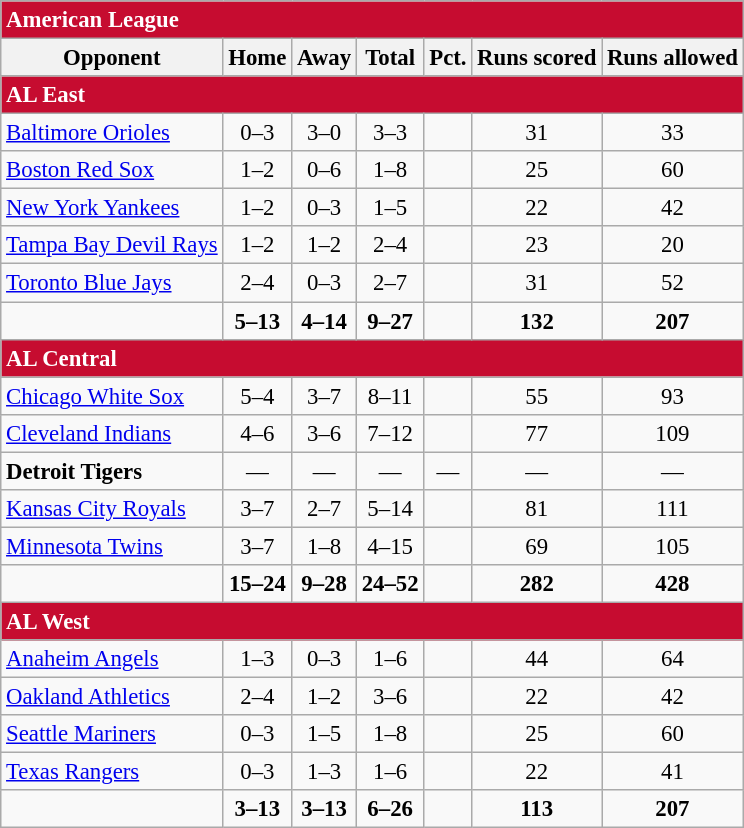<table class="wikitable" style="font-size: 95%; text-align: center">
<tr>
<td colspan="7" style="text-align:left; background:#c60c30;color:#fff"><strong>American League</strong></td>
</tr>
<tr>
<th>Opponent</th>
<th>Home</th>
<th>Away</th>
<th>Total</th>
<th>Pct.</th>
<th>Runs scored</th>
<th>Runs allowed</th>
</tr>
<tr>
<td colspan="7" style="text-align:left; background:#c60c30;color:#fff"><strong>AL East</strong></td>
</tr>
<tr>
<td style="text-align:left"><a href='#'>Baltimore Orioles</a></td>
<td>0–3</td>
<td>3–0</td>
<td>3–3</td>
<td></td>
<td>31</td>
<td>33</td>
</tr>
<tr>
<td style="text-align:left"><a href='#'>Boston Red Sox</a></td>
<td>1–2</td>
<td>0–6</td>
<td>1–8</td>
<td></td>
<td>25</td>
<td>60</td>
</tr>
<tr>
<td style="text-align:left"><a href='#'>New York Yankees</a></td>
<td>1–2</td>
<td>0–3</td>
<td>1–5</td>
<td></td>
<td>22</td>
<td>42</td>
</tr>
<tr>
<td style="text-align:left"><a href='#'>Tampa Bay Devil Rays</a></td>
<td>1–2</td>
<td>1–2</td>
<td>2–4</td>
<td></td>
<td>23</td>
<td>20</td>
</tr>
<tr>
<td style="text-align:left"><a href='#'>Toronto Blue Jays</a></td>
<td>2–4</td>
<td>0–3</td>
<td>2–7</td>
<td></td>
<td>31</td>
<td>52</td>
</tr>
<tr style="font-weight:bold">
<td></td>
<td>5–13</td>
<td>4–14</td>
<td>9–27</td>
<td></td>
<td>132</td>
<td>207</td>
</tr>
<tr>
<td colspan="7" style="text-align:left; background:#c60c30;color:#fff"><strong>AL Central</strong></td>
</tr>
<tr>
<td style="text-align:left"><a href='#'>Chicago White Sox</a></td>
<td>5–4</td>
<td>3–7</td>
<td>8–11</td>
<td></td>
<td>55</td>
<td>93</td>
</tr>
<tr>
<td style="text-align:left"><a href='#'>Cleveland Indians</a></td>
<td>4–6</td>
<td>3–6</td>
<td>7–12</td>
<td></td>
<td>77</td>
<td>109</td>
</tr>
<tr>
<td style="text-align:left"><strong>Detroit Tigers</strong></td>
<td>—</td>
<td>—</td>
<td>—</td>
<td>—</td>
<td>—</td>
<td>—</td>
</tr>
<tr>
<td style="text-align:left"><a href='#'>Kansas City Royals</a></td>
<td>3–7</td>
<td>2–7</td>
<td>5–14</td>
<td></td>
<td>81</td>
<td>111</td>
</tr>
<tr>
<td style="text-align:left"><a href='#'>Minnesota Twins</a></td>
<td>3–7</td>
<td>1–8</td>
<td>4–15</td>
<td></td>
<td>69</td>
<td>105</td>
</tr>
<tr style="font-weight:bold">
<td></td>
<td>15–24</td>
<td>9–28</td>
<td>24–52</td>
<td></td>
<td>282</td>
<td>428</td>
</tr>
<tr>
<td colspan="7" style="text-align:left; background:#c60c30;color:#fff"><strong>AL West</strong></td>
</tr>
<tr>
<td style="text-align:left"><a href='#'>Anaheim Angels</a></td>
<td>1–3</td>
<td>0–3</td>
<td>1–6</td>
<td></td>
<td>44</td>
<td>64</td>
</tr>
<tr>
<td style="text-align:left"><a href='#'>Oakland Athletics</a></td>
<td>2–4</td>
<td>1–2</td>
<td>3–6</td>
<td></td>
<td>22</td>
<td>42</td>
</tr>
<tr>
<td style="text-align:left"><a href='#'>Seattle Mariners</a></td>
<td>0–3</td>
<td>1–5</td>
<td>1–8</td>
<td></td>
<td>25</td>
<td>60</td>
</tr>
<tr>
<td style="text-align:left"><a href='#'>Texas Rangers</a></td>
<td>0–3</td>
<td>1–3</td>
<td>1–6</td>
<td></td>
<td>22</td>
<td>41</td>
</tr>
<tr style="font-weight:bold">
<td></td>
<td>3–13</td>
<td>3–13</td>
<td>6–26</td>
<td></td>
<td>113</td>
<td>207</td>
</tr>
</table>
